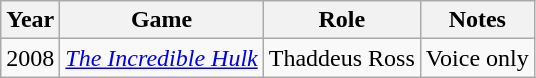<table class="wikitable unsortable">
<tr>
<th>Year</th>
<th>Game</th>
<th>Role</th>
<th>Notes</th>
</tr>
<tr>
<td>2008</td>
<td><em><a href='#'>The Incredible Hulk</a></em></td>
<td>Thaddeus Ross</td>
<td>Voice only</td>
</tr>
</table>
